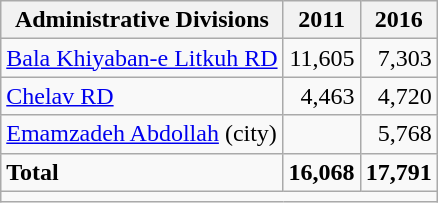<table class="wikitable">
<tr>
<th>Administrative Divisions</th>
<th>2011</th>
<th>2016</th>
</tr>
<tr>
<td><a href='#'>Bala Khiyaban-e Litkuh RD</a></td>
<td style="text-align: right;">11,605</td>
<td style="text-align: right;">7,303</td>
</tr>
<tr>
<td><a href='#'>Chelav RD</a></td>
<td style="text-align: right;">4,463</td>
<td style="text-align: right;">4,720</td>
</tr>
<tr>
<td><a href='#'>Emamzadeh Abdollah</a> (city)</td>
<td style="text-align: right;"></td>
<td style="text-align: right;">5,768</td>
</tr>
<tr>
<td><strong>Total</strong></td>
<td style="text-align: right;"><strong>16,068</strong></td>
<td style="text-align: right;"><strong>17,791</strong></td>
</tr>
<tr>
<td colspan=3></td>
</tr>
</table>
